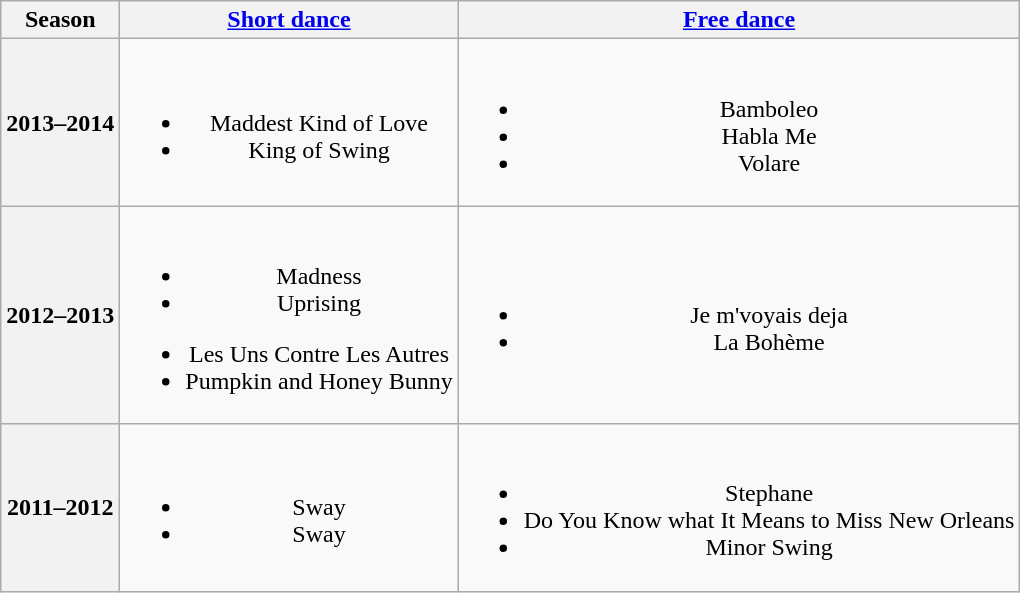<table class=wikitable style=text-align:center>
<tr>
<th>Season</th>
<th><a href='#'>Short dance</a></th>
<th><a href='#'>Free dance</a></th>
</tr>
<tr>
<th>2013–2014 <br></th>
<td><br><ul><li>Maddest Kind of Love <br></li><li>King of Swing <br></li></ul></td>
<td><br><ul><li>Bamboleo</li><li>Habla Me</li><li>Volare <br></li></ul></td>
</tr>
<tr>
<th>2012–2013 <br></th>
<td><br><ul><li>Madness <br></li><li>Uprising <br></li></ul><ul><li>Les Uns Contre Les Autres <br></li><li>Pumpkin and Honey Bunny <br></li></ul></td>
<td><br><ul><li>Je m'voyais deja <br></li><li>La Bohème <br></li></ul></td>
</tr>
<tr>
<th>2011–2012 <br></th>
<td><br><ul><li>Sway <br></li><li>Sway <br></li></ul></td>
<td><br><ul><li>Stephane <br></li><li>Do You Know what It Means to Miss New Orleans <br></li><li>Minor Swing <br></li></ul></td>
</tr>
</table>
